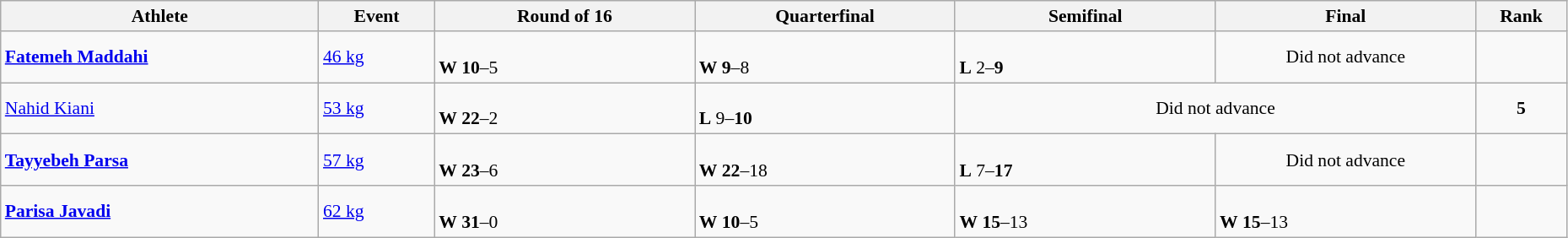<table class="wikitable" width="98%" style="text-align:left; font-size:90%">
<tr>
<th width="11%">Athlete</th>
<th width="4%">Event</th>
<th width="9%">Round of 16</th>
<th width="9%">Quarterfinal</th>
<th width="9%">Semifinal</th>
<th width="9%">Final</th>
<th width="3%">Rank</th>
</tr>
<tr>
<td><strong><a href='#'>Fatemeh Maddahi</a></strong></td>
<td><a href='#'>46 kg</a></td>
<td><br><strong>W</strong> <strong>10</strong>–5</td>
<td><br><strong>W</strong> <strong>9</strong>–8</td>
<td><br><strong>L</strong> 2–<strong>9</strong></td>
<td align=center>Did not advance</td>
<td align=center></td>
</tr>
<tr>
<td><a href='#'>Nahid Kiani</a></td>
<td><a href='#'>53 kg</a></td>
<td><br><strong>W</strong> <strong>22</strong>–2</td>
<td><br><strong>L</strong> 9–<strong>10</strong></td>
<td colspan=2 align=center>Did not advance</td>
<td align=center><strong>5</strong></td>
</tr>
<tr>
<td><strong><a href='#'>Tayyebeh Parsa</a></strong></td>
<td><a href='#'>57 kg</a></td>
<td><br><strong>W</strong> <strong>23</strong>–6</td>
<td><br><strong>W</strong> <strong>22</strong>–18</td>
<td><br><strong>L</strong> 7–<strong>17</strong></td>
<td align=center>Did not advance</td>
<td align=center></td>
</tr>
<tr>
<td><strong><a href='#'>Parisa Javadi</a></strong></td>
<td><a href='#'>62 kg</a></td>
<td><br><strong>W</strong> <strong>31</strong>–0</td>
<td><br><strong>W</strong> <strong>10</strong>–5</td>
<td><br><strong>W</strong> <strong>15</strong>–13</td>
<td><br><strong>W</strong> <strong>15</strong>–13</td>
<td align=center></td>
</tr>
</table>
